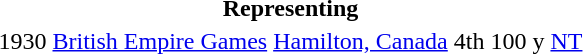<table>
<tr>
<th colspan="6">Representing </th>
</tr>
<tr>
<td>1930</td>
<td><a href='#'>British Empire Games</a></td>
<td><a href='#'>Hamilton, Canada</a></td>
<td>4th</td>
<td>100 y</td>
<td><a href='#'>NT</a></td>
</tr>
</table>
